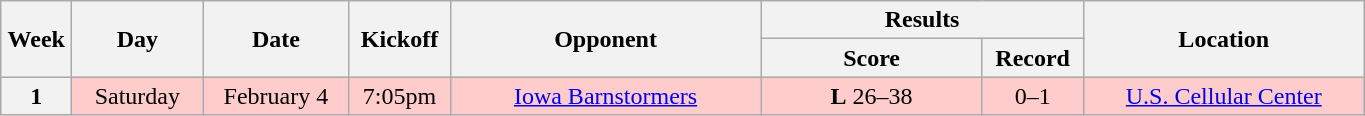<table class="wikitable">
<tr>
<th rowspan="2" width="40">Week</th>
<th rowspan="2" width="80">Day</th>
<th rowspan="2" width="90">Date</th>
<th rowspan="2" width="60">Kickoff</th>
<th rowspan="2" width="200">Opponent</th>
<th colspan="2" width="200">Results</th>
<th rowspan="2" width="180">Location</th>
</tr>
<tr>
<th width="140">Score</th>
<th width="60">Record</th>
</tr>
<tr align="center" bgcolor="#FFCCCC">
<th>1</th>
<td>Saturday</td>
<td>February 4</td>
<td>7:05pm</td>
<td><a href='#'>Iowa Barnstormers</a></td>
<td><strong>L</strong> 26–38</td>
<td>0–1</td>
<td><a href='#'>U.S. Cellular Center</a></td>
</tr>
</table>
